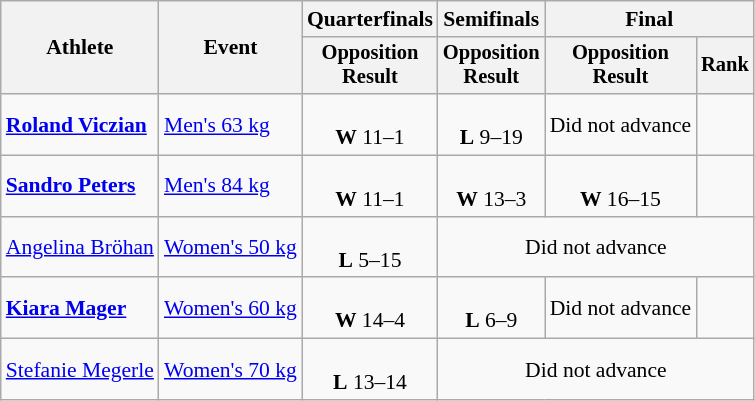<table class="wikitable" style="font-size:90%">
<tr>
<th rowspan=2>Athlete</th>
<th rowspan=2>Event</th>
<th>Quarterfinals</th>
<th>Semifinals</th>
<th colspan=2>Final</th>
</tr>
<tr style="font-size:95%">
<th>Opposition<br>Result</th>
<th>Opposition<br>Result</th>
<th>Opposition<br>Result</th>
<th>Rank</th>
</tr>
<tr align=center>
<td align=left><strong><a href='#'>Roland Viczian</a></strong></td>
<td align=left><a href='#'>Men's 63 kg</a></td>
<td><br><strong>W</strong> 11–1</td>
<td><br><strong>L</strong> 9–19</td>
<td>Did not advance</td>
<td></td>
</tr>
<tr align=center>
<td align=left><strong><a href='#'>Sandro Peters</a></strong></td>
<td align=left><a href='#'>Men's 84 kg</a></td>
<td><br><strong>W</strong> 11–1</td>
<td><br><strong>W</strong> 13–3</td>
<td><br><strong>W</strong> 16–15</td>
<td></td>
</tr>
<tr align=center>
<td align=left><a href='#'>Angelina Bröhan</a></td>
<td align=left><a href='#'>Women's 50 kg</a></td>
<td><br><strong>L</strong> 5–15</td>
<td colspan=3>Did not advance</td>
</tr>
<tr align=center>
<td align=left><strong><a href='#'>Kiara Mager</a></strong></td>
<td align=left><a href='#'>Women's 60 kg</a></td>
<td><br><strong>W</strong> 14–4</td>
<td><br><strong>L</strong> 6–9</td>
<td>Did not advance</td>
<td></td>
</tr>
<tr align=center>
<td align=left><a href='#'>Stefanie Megerle</a></td>
<td align=left><a href='#'>Women's 70 kg</a></td>
<td><br><strong>L</strong> 13–14</td>
<td colspan=3>Did not advance</td>
</tr>
</table>
